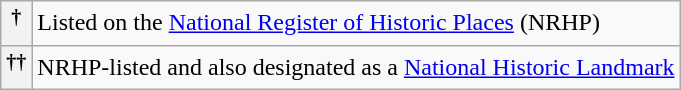<table class="wikitable">
<tr>
<th><sup>†</sup></th>
<td>Listed on the <a href='#'>National Register of Historic Places</a> (NRHP)</td>
</tr>
<tr>
<th><sup>††</sup></th>
<td>NRHP-listed and also designated as a <a href='#'>National Historic Landmark</a></td>
</tr>
</table>
